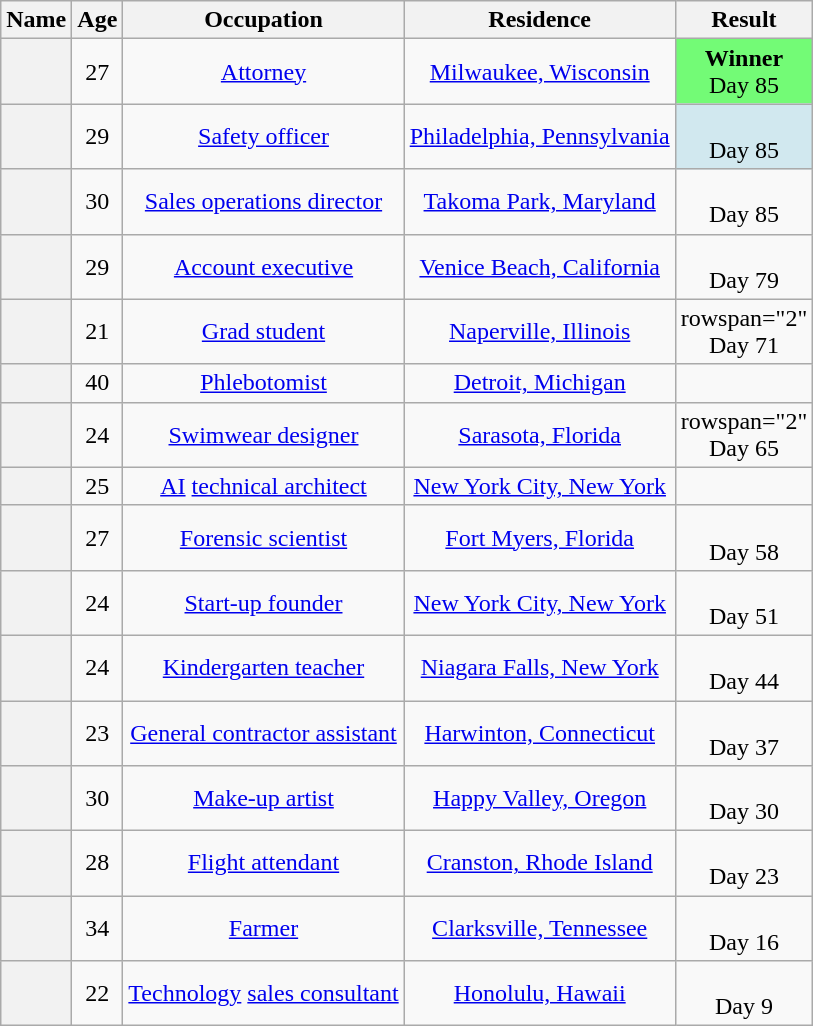<table class="wikitable sortable" style="text-align:center;">
<tr>
<th scope="col">Name</th>
<th scope="col">Age</th>
<th scope="col" class="unsortable">Occupation</th>
<th scope="col" class="unsortable">Residence</th>
<th scope="col" class="unsortable">Result</th>
</tr>
<tr>
<th scope="row"></th>
<td>27</td>
<td><a href='#'>Attorney</a></td>
<td><a href='#'>Milwaukee, Wisconsin</a></td>
<td bgcolor="73FB76"><strong>Winner</strong><br>Day 85</td>
</tr>
<tr>
<th scope="row"></th>
<td>29</td>
<td><a href='#'>Safety officer</a></td>
<td><a href='#'>Philadelphia, Pennsylvania</a></td>
<td bgcolor="D1E8EF"><br>Day 85</td>
</tr>
<tr>
<th scope="row"></th>
<td>30</td>
<td><a href='#'>Sales operations director</a></td>
<td><a href='#'>Takoma Park, Maryland</a></td>
<td><br>Day 85</td>
</tr>
<tr>
<th scope="row"></th>
<td>29</td>
<td><a href='#'>Account executive</a></td>
<td><a href='#'>Venice Beach, California</a></td>
<td><br>Day 79</td>
</tr>
<tr>
<th scope="row"></th>
<td>21</td>
<td><a href='#'>Grad student</a></td>
<td><a href='#'>Naperville, Illinois</a></td>
<td>rowspan="2" <br>Day 71</td>
</tr>
<tr>
<th scope="row"></th>
<td>40</td>
<td><a href='#'>Phlebotomist</a></td>
<td><a href='#'>Detroit, Michigan</a></td>
</tr>
<tr>
<th scope="row"></th>
<td>24</td>
<td><a href='#'>Swimwear designer</a></td>
<td><a href='#'>Sarasota, Florida</a></td>
<td>rowspan="2" <br>Day 65</td>
</tr>
<tr>
<th scope="row"></th>
<td>25</td>
<td><a href='#'>AI</a> <a href='#'>technical architect</a></td>
<td><a href='#'>New York City, New York</a></td>
</tr>
<tr>
<th scope="row"></th>
<td>27</td>
<td><a href='#'>Forensic scientist</a></td>
<td><a href='#'>Fort Myers, Florida</a></td>
<td><br>Day 58</td>
</tr>
<tr>
<th scope="row"></th>
<td>24</td>
<td><a href='#'>Start-up founder</a></td>
<td><a href='#'>New York City, New York</a></td>
<td><br>Day 51</td>
</tr>
<tr>
<th scope="row"></th>
<td>24</td>
<td><a href='#'>Kindergarten teacher</a></td>
<td><a href='#'>Niagara Falls, New York</a></td>
<td><br>Day 44</td>
</tr>
<tr>
<th scope="row"></th>
<td>23</td>
<td><a href='#'>General contractor assistant</a></td>
<td><a href='#'>Harwinton, Connecticut</a></td>
<td><br>Day 37</td>
</tr>
<tr>
<th scope="row"></th>
<td>30</td>
<td><a href='#'>Make-up artist</a></td>
<td><a href='#'>Happy Valley, Oregon</a></td>
<td><br>Day 30</td>
</tr>
<tr>
<th scope="row"></th>
<td>28</td>
<td><a href='#'>Flight attendant</a></td>
<td><a href='#'>Cranston, Rhode Island</a></td>
<td><br>Day 23</td>
</tr>
<tr>
<th scope="row"></th>
<td>34</td>
<td><a href='#'>Farmer</a></td>
<td><a href='#'>Clarksville, Tennessee</a></td>
<td><br>Day 16</td>
</tr>
<tr>
<th scope="row"></th>
<td>22</td>
<td><a href='#'>Technology</a> <a href='#'>sales consultant</a></td>
<td><a href='#'>Honolulu, Hawaii</a></td>
<td><br>Day 9</td>
</tr>
</table>
